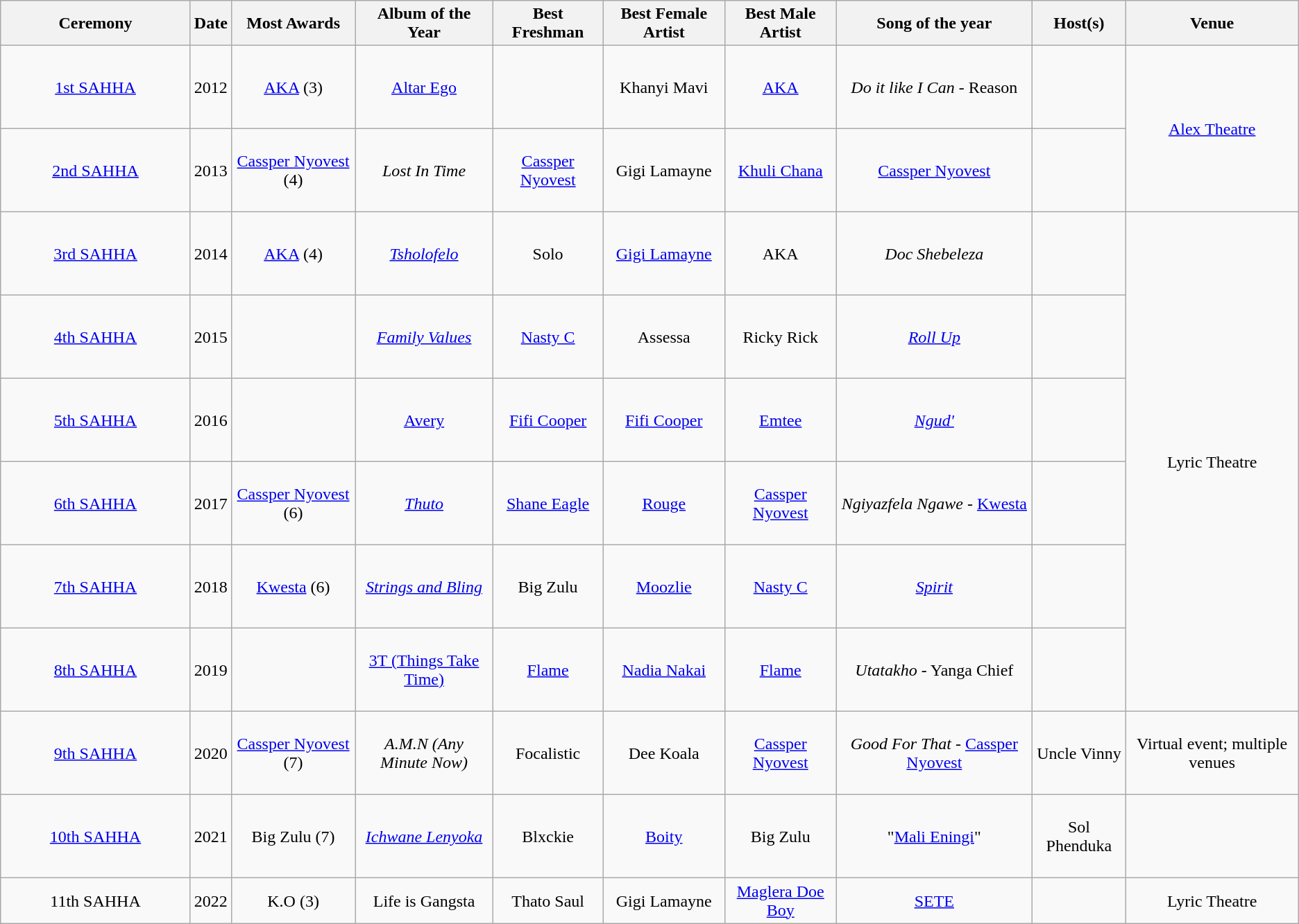<table class="wikitable" style="text-align: center;" height="200px">
<tr>
<th style="width:175px;">Ceremony</th>
<th style="width:;">Date</th>
<th style="width:;">Most Awards</th>
<th style="width:125px;">Album of the Year</th>
<th style="width:;">Best Freshman</th>
<th style="width:;">Best Female Artist</th>
<th style="width:;">Best Male Artist</th>
<th style="width:;">Song of the year</th>
<th style="width:;">Host(s)</th>
<th style="width:;">Venue</th>
</tr>
<tr style="height:80px">
<td><a href='#'>1st SAHHA</a></td>
<td>2012</td>
<td><a href='#'>AKA</a> (3)</td>
<td><a href='#'>Altar Ego</a></td>
<td></td>
<td>Khanyi Mavi</td>
<td><a href='#'>AKA</a></td>
<td><em>Do it like I Can</em> - Reason</td>
<td></td>
<td rowspan=2><a href='#'>Alex Theatre</a></td>
</tr>
<tr style="height:80px">
<td><a href='#'>2nd SAHHA</a></td>
<td>2013</td>
<td><a href='#'>Cassper Nyovest</a> (4)</td>
<td><em>Lost In Time</em></td>
<td><a href='#'>Cassper Nyovest</a></td>
<td>Gigi Lamayne</td>
<td><a href='#'>Khuli Chana</a></td>
<td><a href='#'>Cassper Nyovest</a></td>
<td></td>
</tr>
<tr style="height:80px">
<td><a href='#'>3rd SAHHA</a></td>
<td>2014</td>
<td><a href='#'>AKA</a> (4)</td>
<td><em><a href='#'>Tsholofelo</a></em></td>
<td>Solo</td>
<td><a href='#'>Gigi Lamayne</a></td>
<td>AKA</td>
<td><em>Doc Shebeleza</em></td>
<td></td>
<td rowspan=6>Lyric Theatre</td>
</tr>
<tr style="height:80px">
<td><a href='#'>4th SAHHA</a></td>
<td>2015</td>
<td></td>
<td><em><a href='#'>Family Values</a></em></td>
<td><a href='#'>Nasty C</a></td>
<td>Assessa</td>
<td>Ricky Rick</td>
<td><em><a href='#'>Roll Up</a></em></td>
<td></td>
</tr>
<tr style="height:80px">
<td><a href='#'>5th SAHHA</a></td>
<td>2016</td>
<td></td>
<td><a href='#'>Avery</a></td>
<td><a href='#'>Fifi Cooper</a></td>
<td><a href='#'>Fifi Cooper</a></td>
<td><a href='#'>Emtee</a></td>
<td><em><a href='#'>Ngud'</a></em></td>
<td></td>
</tr>
<tr style="height:80px">
<td><a href='#'>6th SAHHA</a></td>
<td>2017</td>
<td><a href='#'>Cassper Nyovest</a> (6)</td>
<td><em><a href='#'>Thuto</a></em></td>
<td><a href='#'>Shane Eagle</a></td>
<td><a href='#'>Rouge</a></td>
<td><a href='#'>Cassper Nyovest</a></td>
<td><em>Ngiyazfela Ngawe</em> - <a href='#'>Kwesta</a></td>
<td></td>
</tr>
<tr style="height:80px">
<td><a href='#'>7th SAHHA</a></td>
<td>2018</td>
<td><a href='#'>Kwesta</a> (6)</td>
<td><em><a href='#'>Strings and Bling</a></em></td>
<td>Big Zulu</td>
<td><a href='#'>Moozlie</a></td>
<td><a href='#'>Nasty C</a></td>
<td><em><a href='#'>Spirit</a></em></td>
<td></td>
</tr>
<tr style="height:80px">
<td><a href='#'>8th SAHHA</a></td>
<td>2019</td>
<td></td>
<td><a href='#'>3T (Things Take Time)</a></td>
<td><a href='#'>Flame</a></td>
<td><a href='#'>Nadia Nakai</a></td>
<td><a href='#'>Flame</a></td>
<td><em>Utatakho</em> - Yanga Chief</td>
<td></td>
</tr>
<tr style="height:80px">
<td><a href='#'>9th SAHHA</a></td>
<td>2020</td>
<td><a href='#'>Cassper Nyovest</a> (7)</td>
<td><em>A.M.N (Any Minute Now)</em></td>
<td>Focalistic</td>
<td>Dee Koala</td>
<td><a href='#'>Cassper Nyovest</a></td>
<td><em>Good For That</em> - <a href='#'>Cassper Nyovest</a></td>
<td>Uncle Vinny</td>
<td>Virtual event; multiple venues</td>
</tr>
<tr style="height:80px">
<td><a href='#'>10th SAHHA</a></td>
<td>2021</td>
<td>Big Zulu (7)</td>
<td><em><a href='#'>Ichwane Lenyoka</a></em></td>
<td>Blxckie</td>
<td><a href='#'>Boity</a></td>
<td>Big Zulu</td>
<td>"<a href='#'>Mali Eningi</a>"</td>
<td>Sol Phenduka</td>
<td></td>
</tr>
<tr>
<td>11th SAHHA</td>
<td>2022</td>
<td>K.O (3)</td>
<td>Life is Gangsta</td>
<td>Thato Saul</td>
<td>Gigi Lamayne</td>
<td><a href='#'>Maglera Doe Boy</a></td>
<td><a href='#'>SETE</a></td>
<td></td>
<td>Lyric Theatre</td>
</tr>
</table>
